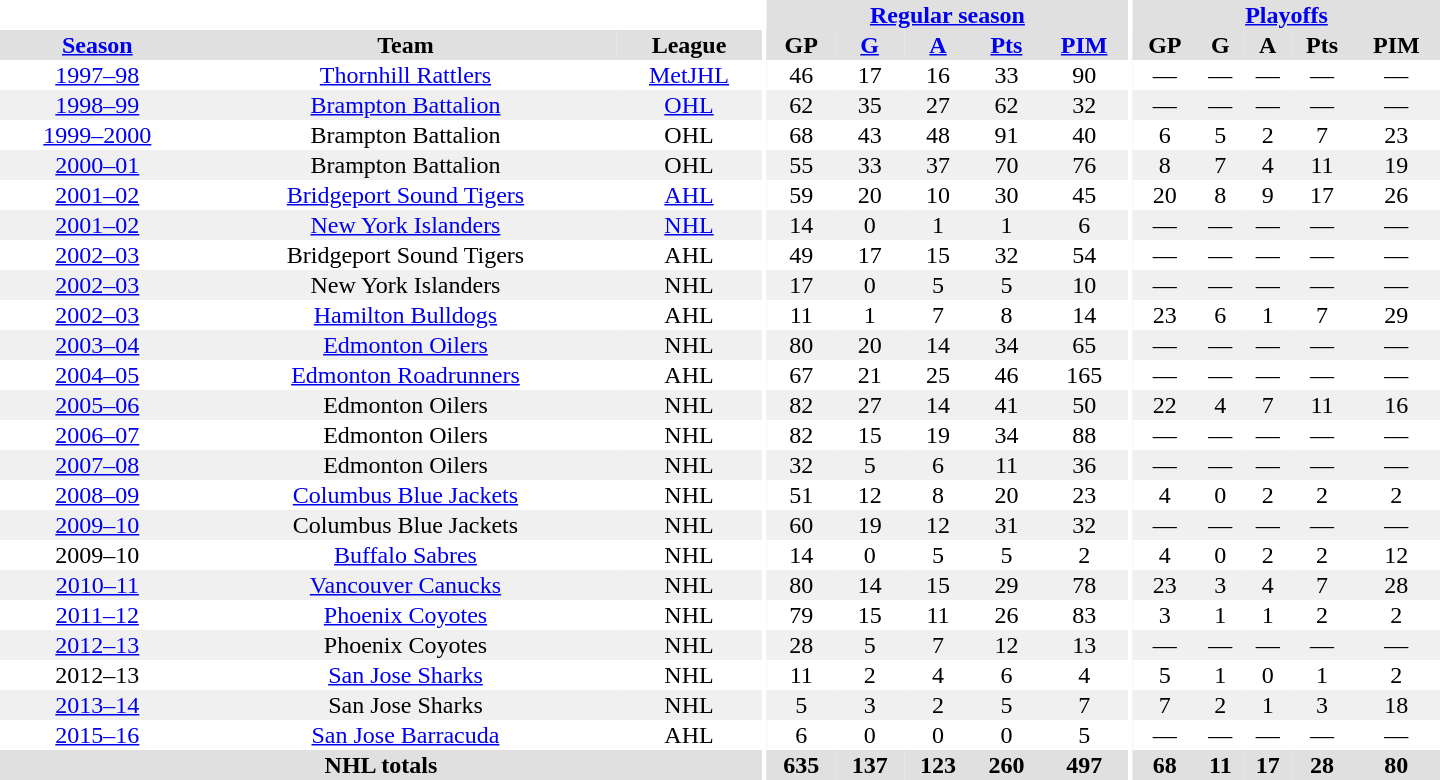<table border="0" cellpadding="1" cellspacing="0" style="text-align:center; width:60em">
<tr bgcolor="#e0e0e0">
<th colspan="3" bgcolor="#ffffff"></th>
<th rowspan="99" bgcolor="#ffffff"></th>
<th colspan="5"><a href='#'>Regular season</a></th>
<th rowspan="99" bgcolor="#ffffff"></th>
<th colspan="5"><a href='#'>Playoffs</a></th>
</tr>
<tr bgcolor="#e0e0e0">
<th><a href='#'>Season</a></th>
<th>Team</th>
<th>League</th>
<th>GP</th>
<th><a href='#'>G</a></th>
<th><a href='#'>A</a></th>
<th><a href='#'>Pts</a></th>
<th><a href='#'>PIM</a></th>
<th>GP</th>
<th>G</th>
<th>A</th>
<th>Pts</th>
<th>PIM</th>
</tr>
<tr>
<td><a href='#'>1997–98</a></td>
<td><a href='#'>Thornhill Rattlers</a></td>
<td><a href='#'>MetJHL</a></td>
<td>46</td>
<td>17</td>
<td>16</td>
<td>33</td>
<td>90</td>
<td>—</td>
<td>—</td>
<td>—</td>
<td>—</td>
<td>—</td>
</tr>
<tr bgcolor="#f0f0f0">
<td><a href='#'>1998–99</a></td>
<td><a href='#'>Brampton Battalion</a></td>
<td><a href='#'>OHL</a></td>
<td>62</td>
<td>35</td>
<td>27</td>
<td>62</td>
<td>32</td>
<td>—</td>
<td>—</td>
<td>—</td>
<td>—</td>
<td>—</td>
</tr>
<tr>
<td><a href='#'>1999–2000</a></td>
<td>Brampton Battalion</td>
<td>OHL</td>
<td>68</td>
<td>43</td>
<td>48</td>
<td>91</td>
<td>40</td>
<td>6</td>
<td>5</td>
<td>2</td>
<td>7</td>
<td>23</td>
</tr>
<tr bgcolor="#f0f0f0">
<td><a href='#'>2000–01</a></td>
<td>Brampton Battalion</td>
<td>OHL</td>
<td>55</td>
<td>33</td>
<td>37</td>
<td>70</td>
<td>76</td>
<td>8</td>
<td>7</td>
<td>4</td>
<td>11</td>
<td>19</td>
</tr>
<tr>
<td><a href='#'>2001–02</a></td>
<td><a href='#'>Bridgeport Sound Tigers</a></td>
<td><a href='#'>AHL</a></td>
<td>59</td>
<td>20</td>
<td>10</td>
<td>30</td>
<td>45</td>
<td>20</td>
<td>8</td>
<td>9</td>
<td>17</td>
<td>26</td>
</tr>
<tr bgcolor="#f0f0f0">
<td><a href='#'>2001–02</a></td>
<td><a href='#'>New York Islanders</a></td>
<td><a href='#'>NHL</a></td>
<td>14</td>
<td>0</td>
<td>1</td>
<td>1</td>
<td>6</td>
<td>—</td>
<td>—</td>
<td>—</td>
<td>—</td>
<td>—</td>
</tr>
<tr>
<td><a href='#'>2002–03</a></td>
<td>Bridgeport Sound Tigers</td>
<td>AHL</td>
<td>49</td>
<td>17</td>
<td>15</td>
<td>32</td>
<td>54</td>
<td>—</td>
<td>—</td>
<td>—</td>
<td>—</td>
<td>—</td>
</tr>
<tr bgcolor="#f0f0f0">
<td><a href='#'>2002–03</a></td>
<td>New York Islanders</td>
<td>NHL</td>
<td>17</td>
<td>0</td>
<td>5</td>
<td>5</td>
<td>10</td>
<td>—</td>
<td>—</td>
<td>—</td>
<td>—</td>
<td>—</td>
</tr>
<tr>
<td><a href='#'>2002–03</a></td>
<td><a href='#'>Hamilton Bulldogs</a></td>
<td>AHL</td>
<td>11</td>
<td>1</td>
<td>7</td>
<td>8</td>
<td>14</td>
<td>23</td>
<td>6</td>
<td>1</td>
<td>7</td>
<td>29</td>
</tr>
<tr bgcolor="#f0f0f0">
<td><a href='#'>2003–04</a></td>
<td><a href='#'>Edmonton Oilers</a></td>
<td>NHL</td>
<td>80</td>
<td>20</td>
<td>14</td>
<td>34</td>
<td>65</td>
<td>—</td>
<td>—</td>
<td>—</td>
<td>—</td>
<td>—</td>
</tr>
<tr>
<td><a href='#'>2004–05</a></td>
<td><a href='#'>Edmonton Roadrunners</a></td>
<td>AHL</td>
<td>67</td>
<td>21</td>
<td>25</td>
<td>46</td>
<td>165</td>
<td>—</td>
<td>—</td>
<td>—</td>
<td>—</td>
<td>—</td>
</tr>
<tr bgcolor="#f0f0f0">
<td><a href='#'>2005–06</a></td>
<td>Edmonton Oilers</td>
<td>NHL</td>
<td>82</td>
<td>27</td>
<td>14</td>
<td>41</td>
<td>50</td>
<td>22</td>
<td>4</td>
<td>7</td>
<td>11</td>
<td>16</td>
</tr>
<tr>
<td><a href='#'>2006–07</a></td>
<td>Edmonton Oilers</td>
<td>NHL</td>
<td>82</td>
<td>15</td>
<td>19</td>
<td>34</td>
<td>88</td>
<td>—</td>
<td>—</td>
<td>—</td>
<td>—</td>
<td>—</td>
</tr>
<tr bgcolor="#f0f0f0">
<td><a href='#'>2007–08</a></td>
<td>Edmonton Oilers</td>
<td>NHL</td>
<td>32</td>
<td>5</td>
<td>6</td>
<td>11</td>
<td>36</td>
<td>—</td>
<td>—</td>
<td>—</td>
<td>—</td>
<td>—</td>
</tr>
<tr>
<td><a href='#'>2008–09</a></td>
<td><a href='#'>Columbus Blue Jackets</a></td>
<td>NHL</td>
<td>51</td>
<td>12</td>
<td>8</td>
<td>20</td>
<td>23</td>
<td>4</td>
<td>0</td>
<td>2</td>
<td>2</td>
<td>2</td>
</tr>
<tr bgcolor="#f0f0f0">
<td><a href='#'>2009–10</a></td>
<td>Columbus Blue Jackets</td>
<td>NHL</td>
<td>60</td>
<td>19</td>
<td>12</td>
<td>31</td>
<td>32</td>
<td>—</td>
<td>—</td>
<td>—</td>
<td>—</td>
<td>—</td>
</tr>
<tr>
<td>2009–10</td>
<td><a href='#'>Buffalo Sabres</a></td>
<td>NHL</td>
<td>14</td>
<td>0</td>
<td>5</td>
<td>5</td>
<td>2</td>
<td>4</td>
<td>0</td>
<td>2</td>
<td>2</td>
<td>12</td>
</tr>
<tr bgcolor="#f0f0f0">
<td><a href='#'>2010–11</a></td>
<td><a href='#'>Vancouver Canucks</a></td>
<td>NHL</td>
<td>80</td>
<td>14</td>
<td>15</td>
<td>29</td>
<td>78</td>
<td>23</td>
<td>3</td>
<td>4</td>
<td>7</td>
<td>28</td>
</tr>
<tr>
<td><a href='#'>2011–12</a></td>
<td><a href='#'>Phoenix Coyotes</a></td>
<td>NHL</td>
<td>79</td>
<td>15</td>
<td>11</td>
<td>26</td>
<td>83</td>
<td>3</td>
<td>1</td>
<td>1</td>
<td>2</td>
<td>2</td>
</tr>
<tr bgcolor="#f0f0f0">
<td><a href='#'>2012–13</a></td>
<td>Phoenix Coyotes</td>
<td>NHL</td>
<td>28</td>
<td>5</td>
<td>7</td>
<td>12</td>
<td>13</td>
<td>—</td>
<td>—</td>
<td>—</td>
<td>—</td>
<td>—</td>
</tr>
<tr>
<td>2012–13</td>
<td><a href='#'>San Jose Sharks</a></td>
<td>NHL</td>
<td>11</td>
<td>2</td>
<td>4</td>
<td>6</td>
<td>4</td>
<td>5</td>
<td>1</td>
<td>0</td>
<td>1</td>
<td>2</td>
</tr>
<tr bgcolor="#f0f0f0">
<td><a href='#'>2013–14</a></td>
<td>San Jose Sharks</td>
<td>NHL</td>
<td>5</td>
<td>3</td>
<td>2</td>
<td>5</td>
<td>7</td>
<td>7</td>
<td>2</td>
<td>1</td>
<td>3</td>
<td>18</td>
</tr>
<tr>
<td><a href='#'>2015–16</a></td>
<td><a href='#'>San Jose Barracuda</a></td>
<td>AHL</td>
<td>6</td>
<td>0</td>
<td>0</td>
<td>0</td>
<td>5</td>
<td>—</td>
<td>—</td>
<td>—</td>
<td>—</td>
<td>—</td>
</tr>
<tr bgcolor="#e0e0e0">
<th colspan="3">NHL totals</th>
<th>635</th>
<th>137</th>
<th>123</th>
<th>260</th>
<th>497</th>
<th>68</th>
<th>11</th>
<th>17</th>
<th>28</th>
<th>80</th>
</tr>
</table>
